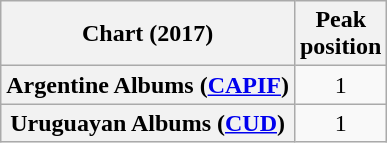<table class="wikitable sortable plainrowheaders" style="text-align:center">
<tr>
<th scope="col">Chart (2017)</th>
<th scope="col">Peak<br>position</th>
</tr>
<tr>
<th scope="row">Argentine Albums (<a href='#'>CAPIF</a>)</th>
<td>1</td>
</tr>
<tr>
<th scope="row">Uruguayan Albums (<a href='#'>CUD</a>)</th>
<td>1</td>
</tr>
</table>
